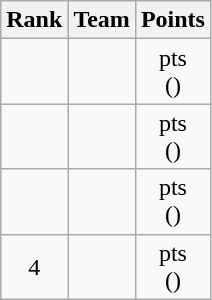<table class="wikitable sortable" style="text-align:center;">
<tr>
<th>Rank</th>
<th>Team</th>
<th>Points</th>
</tr>
<tr>
<td></td>
<td align=left><em><a href='#'></a></em></td>
<td>pts<br>()</td>
</tr>
<tr>
<td></td>
<td align=left><em><a href='#'></a></em></td>
<td>pts<br>()</td>
</tr>
<tr>
<td></td>
<td align=left><em><a href='#'></a></em></td>
<td>pts<br>()</td>
</tr>
<tr>
<td>4</td>
<td align=left><em><a href='#'></a></em></td>
<td>pts<br>()</td>
</tr>
</table>
